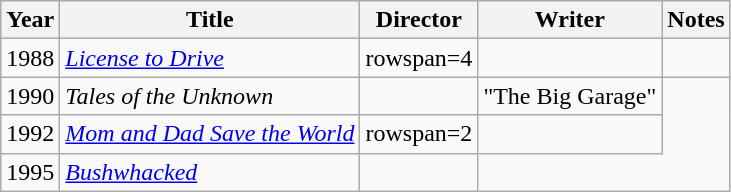<table class="wikitable">
<tr>
<th>Year</th>
<th>Title</th>
<th>Director</th>
<th>Writer</th>
<th>Notes</th>
</tr>
<tr>
<td>1988</td>
<td><em><a href='#'>License to Drive</a></em></td>
<td>rowspan=4 </td>
<td></td>
<td></td>
</tr>
<tr>
<td>1990</td>
<td><em>Tales of the Unknown</em></td>
<td></td>
<td>"The Big Garage"</td>
</tr>
<tr>
<td>1992</td>
<td><em><a href='#'>Mom and Dad Save the World</a></em></td>
<td>rowspan=2 </td>
<td></td>
</tr>
<tr>
<td>1995</td>
<td><em><a href='#'>Bushwhacked</a></em></td>
<td></td>
</tr>
</table>
